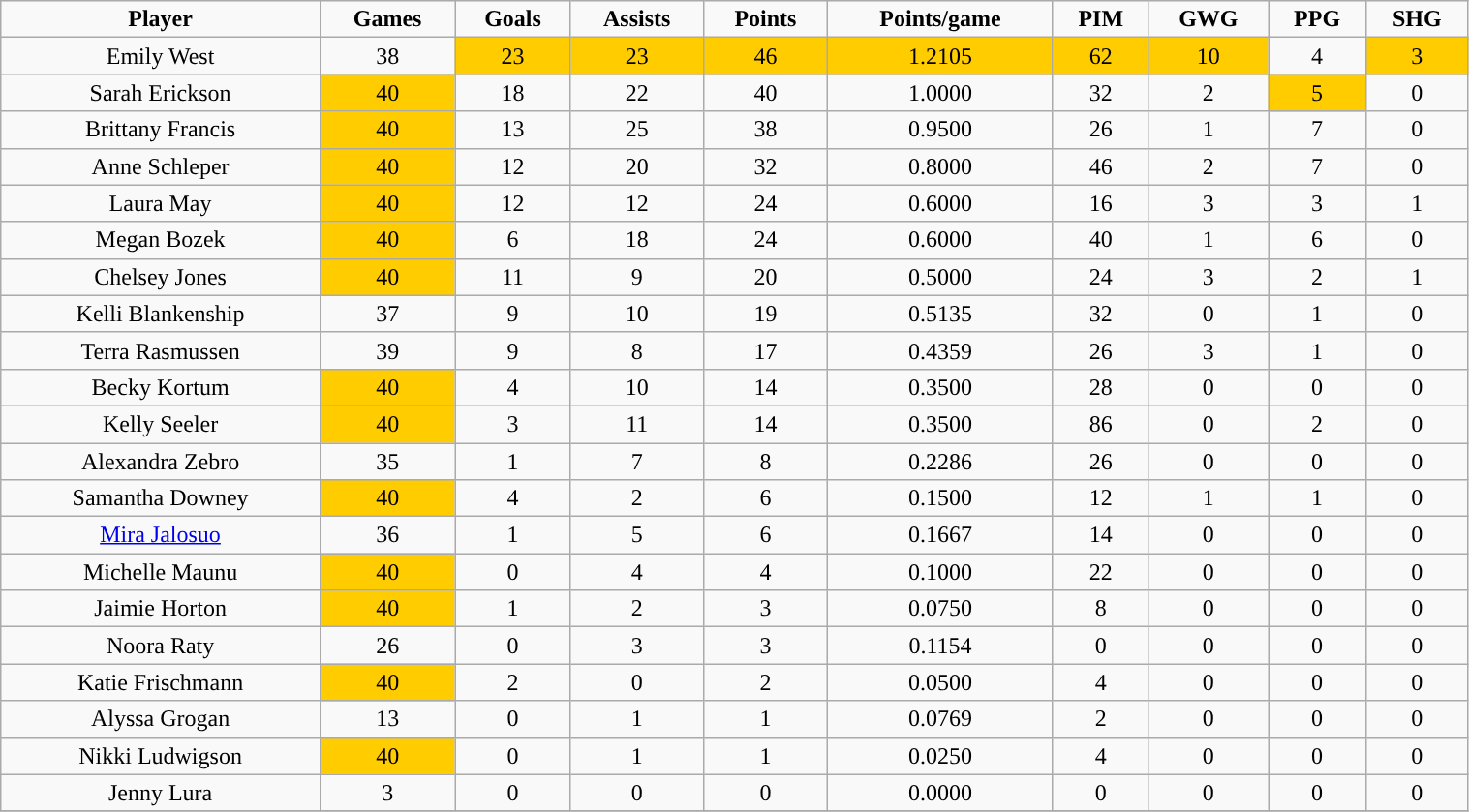<table class="wikitable" width="80%" style="text-align:center;">
<tr align="center">
<td><strong>Player</strong></td>
<td><strong>Games</strong></td>
<td><strong>Goals</strong></td>
<td><strong>Assists</strong></td>
<td><strong>Points</strong></td>
<td><strong>Points/game</strong></td>
<td><strong>PIM</strong></td>
<td><strong>GWG</strong></td>
<td><strong>PPG</strong></td>
<td><strong>SHG</strong></td>
</tr>
<tr align="center" bgcolor="">
<td>Emily West</td>
<td>38</td>
<td bgcolor="#FFCC00">23</td>
<td bgcolor="#FFCC00">23</td>
<td bgcolor="#FFCC00">46</td>
<td bgcolor="#FFCC00">1.2105</td>
<td bgcolor="#FFCC00">62</td>
<td bgcolor="#FFCC00">10</td>
<td>4</td>
<td bgcolor="#FFCC00">3</td>
</tr>
<tr align="center" bgcolor="">
<td>Sarah Erickson</td>
<td bgcolor="#FFCC00">40</td>
<td>18</td>
<td>22</td>
<td>40</td>
<td>1.0000</td>
<td>32</td>
<td>2</td>
<td bgcolor="#FFCC00">5</td>
<td>0</td>
</tr>
<tr align="center" bgcolor="">
<td>Brittany Francis</td>
<td bgcolor="#FFCC00">40</td>
<td>13</td>
<td>25</td>
<td>38</td>
<td>0.9500</td>
<td>26</td>
<td>1</td>
<td>7</td>
<td>0</td>
</tr>
<tr align="center" bgcolor="">
<td>Anne Schleper</td>
<td bgcolor="#FFCC00">40</td>
<td>12</td>
<td>20</td>
<td>32</td>
<td>0.8000</td>
<td>46</td>
<td>2</td>
<td>7</td>
<td>0</td>
</tr>
<tr align="center" bgcolor="">
<td>Laura May</td>
<td bgcolor="#FFCC00">40</td>
<td>12</td>
<td>12</td>
<td>24</td>
<td>0.6000</td>
<td>16</td>
<td>3</td>
<td>3</td>
<td>1</td>
</tr>
<tr align="center" bgcolor="">
<td>Megan Bozek</td>
<td bgcolor="#FFCC00">40</td>
<td>6</td>
<td>18</td>
<td>24</td>
<td>0.6000</td>
<td>40</td>
<td>1</td>
<td>6</td>
<td>0</td>
</tr>
<tr align="center" bgcolor="">
<td>Chelsey Jones</td>
<td bgcolor="#FFCC00">40</td>
<td>11</td>
<td>9</td>
<td>20</td>
<td>0.5000</td>
<td>24</td>
<td>3</td>
<td>2</td>
<td>1</td>
</tr>
<tr align="center" bgcolor="">
<td>Kelli Blankenship</td>
<td>37</td>
<td>9</td>
<td>10</td>
<td>19</td>
<td>0.5135</td>
<td>32</td>
<td>0</td>
<td>1</td>
<td>0</td>
</tr>
<tr align="center" bgcolor="">
<td>Terra Rasmussen</td>
<td>39</td>
<td>9</td>
<td>8</td>
<td>17</td>
<td>0.4359</td>
<td>26</td>
<td>3</td>
<td>1</td>
<td>0</td>
</tr>
<tr align="center" bgcolor="">
<td>Becky Kortum</td>
<td bgcolor="#FFCC00">40</td>
<td>4</td>
<td>10</td>
<td>14</td>
<td>0.3500</td>
<td>28</td>
<td>0</td>
<td>0</td>
<td>0</td>
</tr>
<tr align="center" bgcolor="">
<td>Kelly Seeler</td>
<td bgcolor="#FFCC00">40</td>
<td>3</td>
<td>11</td>
<td>14</td>
<td>0.3500</td>
<td>86</td>
<td>0</td>
<td>2</td>
<td>0</td>
</tr>
<tr align="center" bgcolor="">
<td>Alexandra Zebro</td>
<td>35</td>
<td>1</td>
<td>7</td>
<td>8</td>
<td>0.2286</td>
<td>26</td>
<td>0</td>
<td>0</td>
<td>0</td>
</tr>
<tr align="center" bgcolor="">
<td>Samantha Downey</td>
<td bgcolor="#FFCC00">40</td>
<td>4</td>
<td>2</td>
<td>6</td>
<td>0.1500</td>
<td>12</td>
<td>1</td>
<td>1</td>
<td>0</td>
</tr>
<tr align="center" bgcolor="">
<td><a href='#'>Mira Jalosuo</a></td>
<td>36</td>
<td>1</td>
<td>5</td>
<td>6</td>
<td>0.1667</td>
<td>14</td>
<td>0</td>
<td>0</td>
<td>0</td>
</tr>
<tr align="center" bgcolor="">
<td>Michelle Maunu</td>
<td bgcolor="#FFCC00">40</td>
<td>0</td>
<td>4</td>
<td>4</td>
<td>0.1000</td>
<td>22</td>
<td>0</td>
<td>0</td>
<td>0</td>
</tr>
<tr align="center" bgcolor="">
<td>Jaimie Horton</td>
<td bgcolor="#FFCC00">40</td>
<td>1</td>
<td>2</td>
<td>3</td>
<td>0.0750</td>
<td>8</td>
<td>0</td>
<td>0</td>
<td>0</td>
</tr>
<tr align="center" bgcolor="">
<td>Noora Raty</td>
<td>26</td>
<td>0</td>
<td>3</td>
<td>3</td>
<td>0.1154</td>
<td>0</td>
<td>0</td>
<td>0</td>
<td>0</td>
</tr>
<tr align="center" bgcolor="">
<td>Katie Frischmann</td>
<td bgcolor="#FFCC00">40</td>
<td>2</td>
<td>0</td>
<td>2</td>
<td>0.0500</td>
<td>4</td>
<td>0</td>
<td>0</td>
<td>0</td>
</tr>
<tr align="center" bgcolor="">
<td>Alyssa Grogan</td>
<td>13</td>
<td>0</td>
<td>1</td>
<td>1</td>
<td>0.0769</td>
<td>2</td>
<td>0</td>
<td>0</td>
<td>0</td>
</tr>
<tr align="center" bgcolor="">
<td>Nikki Ludwigson</td>
<td bgcolor="#FFCC00">40</td>
<td>0</td>
<td>1</td>
<td>1</td>
<td>0.0250</td>
<td>4</td>
<td>0</td>
<td>0</td>
<td>0</td>
</tr>
<tr align="center" bgcolor="">
<td>Jenny Lura</td>
<td>3</td>
<td>0</td>
<td>0</td>
<td>0</td>
<td>0.0000</td>
<td>0</td>
<td>0</td>
<td>0</td>
<td>0</td>
</tr>
<tr align="center" bgcolor="">
</tr>
</table>
